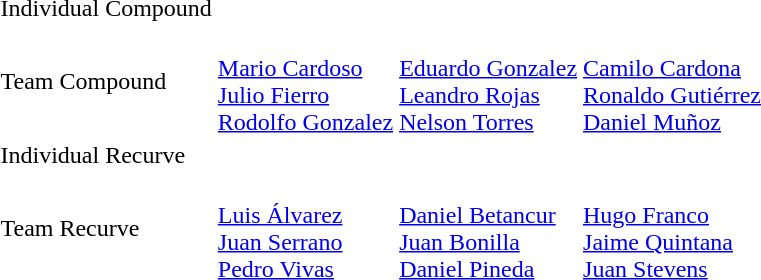<table>
<tr>
<td>Individual Compound</td>
<td></td>
<td></td>
<td></td>
</tr>
<tr>
<td>Team Compound</td>
<td><br><a href='#'>Mario Cardoso</a><br><a href='#'>Julio Fierro</a><br><a href='#'>Rodolfo Gonzalez</a></td>
<td><br><a href='#'>Eduardo Gonzalez</a><br><a href='#'>Leandro Rojas</a><br><a href='#'>Nelson Torres</a></td>
<td><br><a href='#'>Camilo Cardona</a><br><a href='#'>Ronaldo Gutiérrez</a><br><a href='#'>Daniel Muñoz</a></td>
</tr>
<tr>
<td>Individual Recurve</td>
<td></td>
<td></td>
<td></td>
</tr>
<tr>
<td>Team Recurve</td>
<td><br><a href='#'>Luis Álvarez</a><br><a href='#'>Juan Serrano</a><br><a href='#'>Pedro Vivas</a></td>
<td><br><a href='#'>Daniel Betancur</a><br><a href='#'>Juan Bonilla</a><br><a href='#'>Daniel Pineda</a></td>
<td><br><a href='#'>Hugo Franco</a><br><a href='#'>Jaime Quintana</a><br><a href='#'>Juan Stevens</a></td>
</tr>
<tr>
</tr>
</table>
